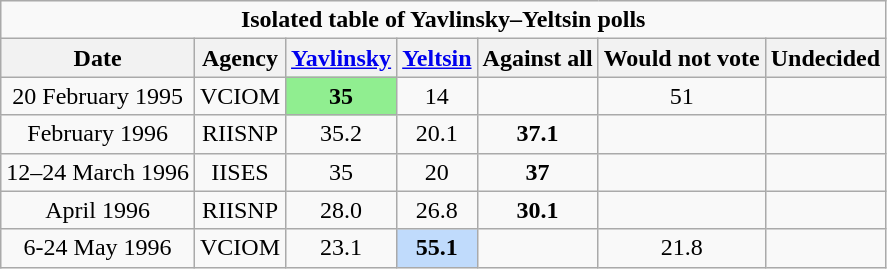<table class="wikitable mw-collapsible mw-collapsed" style=text-align:center>
<tr>
<td colspan=7><strong>Isolated table of Yavlinsky–Yeltsin polls</strong></td>
</tr>
<tr>
<th>Date</th>
<th>Agency</th>
<th><a href='#'>Yavlinsky</a></th>
<th><a href='#'>Yeltsin</a></th>
<th>Against all</th>
<th>Would not vote</th>
<th>Undecided</th>
</tr>
<tr>
<td>20 February 1995</td>
<td>VCIOM</td>
<td style="background:#90ee90"><strong>35</strong></td>
<td>14</td>
<td></td>
<td>51</td>
<td></td>
</tr>
<tr>
<td>February 1996</td>
<td>RIISNP</td>
<td>35.2</td>
<td>20.1</td>
<td><strong>37.1</strong></td>
<td></td>
<td></td>
</tr>
<tr>
<td>12–24 March 1996</td>
<td>IISES</td>
<td>35</td>
<td>20</td>
<td><strong>37</strong></td>
<td></td>
<td></td>
</tr>
<tr>
<td>April 1996</td>
<td>RIISNP</td>
<td>28.0</td>
<td>26.8</td>
<td><strong>30.1</strong></td>
<td></td>
<td></td>
</tr>
<tr>
<td>6-24 May 1996</td>
<td>VCIOM</td>
<td>23.1</td>
<td style="background:#C0DBFC"><strong>55.1</strong></td>
<td></td>
<td>21.8</td>
<td></td>
</tr>
</table>
